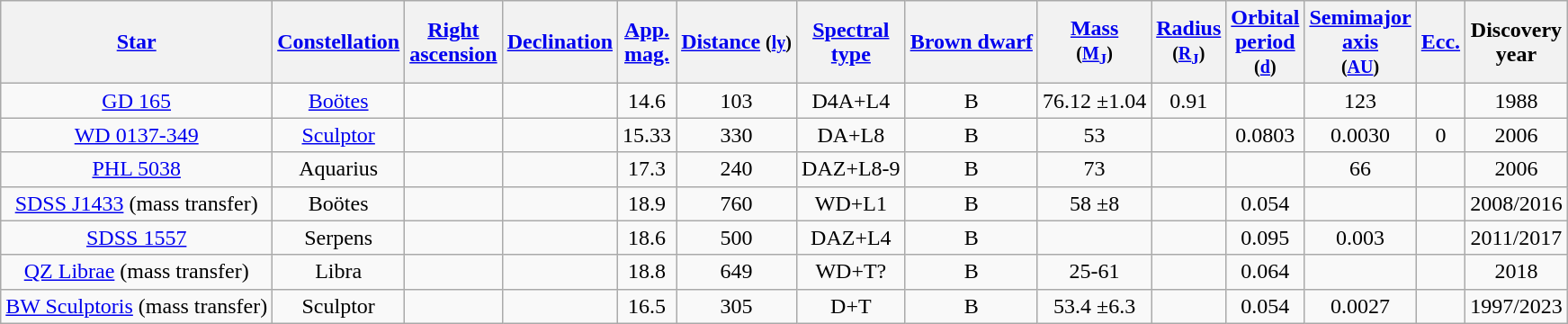<table class="wikitable sortable" style="text-align:center">
<tr>
<th><a href='#'>Star</a></th>
<th><a href='#'>Constellation</a></th>
<th><a href='#'>Right<br>ascension</a></th>
<th><a href='#'>Declination</a></th>
<th><a href='#'>App.<br>mag.</a></th>
<th><a href='#'>Distance</a> <small>(<a href='#'>ly</a>)</small></th>
<th><a href='#'>Spectral<br>type</a></th>
<th><a href='#'>Brown dwarf</a></th>
<th><a href='#'>Mass</a><br><small>(<a href='#'>M<sub>J</sub></a>)</small></th>
<th><a href='#'>Radius</a><br><small>(<a href='#'>R<sub>J</sub></a>)</small></th>
<th><a href='#'>Orbital<br>period</a><br><small>(<a href='#'>d</a>)</small></th>
<th><a href='#'>Semimajor<br>axis</a><br><small>(<a href='#'>AU</a>)</small></th>
<th><a href='#'>Ecc.</a></th>
<th>Discovery<br>year</th>
</tr>
<tr>
<td><a href='#'>GD 165</a></td>
<td><a href='#'>Boötes</a></td>
<td></td>
<td></td>
<td>14.6</td>
<td>103</td>
<td>D4A+L4</td>
<td>B</td>
<td>76.12 ±1.04</td>
<td>0.91</td>
<td></td>
<td>123</td>
<td></td>
<td>1988</td>
</tr>
<tr>
<td><a href='#'>WD 0137-349</a></td>
<td><a href='#'>Sculptor</a></td>
<td></td>
<td></td>
<td>15.33</td>
<td>330</td>
<td>DA+L8</td>
<td>B</td>
<td>53</td>
<td></td>
<td>0.0803</td>
<td>0.0030</td>
<td>0</td>
<td>2006</td>
</tr>
<tr>
<td><a href='#'>PHL 5038</a></td>
<td>Aquarius</td>
<td></td>
<td></td>
<td>17.3</td>
<td>240</td>
<td>DAZ+L8-9</td>
<td>B</td>
<td>73</td>
<td></td>
<td></td>
<td>66</td>
<td></td>
<td>2006</td>
</tr>
<tr>
<td><a href='#'>SDSS J1433</a> (mass transfer)</td>
<td>Boötes</td>
<td></td>
<td></td>
<td>18.9</td>
<td>760</td>
<td>WD+L1</td>
<td>B</td>
<td>58 ±8</td>
<td></td>
<td>0.054</td>
<td></td>
<td></td>
<td>2008/2016</td>
</tr>
<tr>
<td><a href='#'>SDSS 1557</a></td>
<td>Serpens</td>
<td></td>
<td></td>
<td>18.6</td>
<td>500</td>
<td>DAZ+L4</td>
<td>B</td>
<td></td>
<td></td>
<td>0.095</td>
<td>0.003</td>
<td></td>
<td>2011/2017</td>
</tr>
<tr>
<td><a href='#'>QZ Librae</a> (mass transfer)</td>
<td>Libra</td>
<td></td>
<td></td>
<td>18.8</td>
<td>649</td>
<td>WD+T?</td>
<td>B</td>
<td>25-61</td>
<td></td>
<td>0.064</td>
<td></td>
<td></td>
<td>2018</td>
</tr>
<tr>
<td><a href='#'>BW Sculptoris</a> (mass transfer)</td>
<td>Sculptor</td>
<td></td>
<td></td>
<td>16.5</td>
<td>305</td>
<td>D+T</td>
<td>B</td>
<td>53.4 ±6.3</td>
<td></td>
<td>0.054</td>
<td>0.0027</td>
<td></td>
<td>1997/2023</td>
</tr>
</table>
